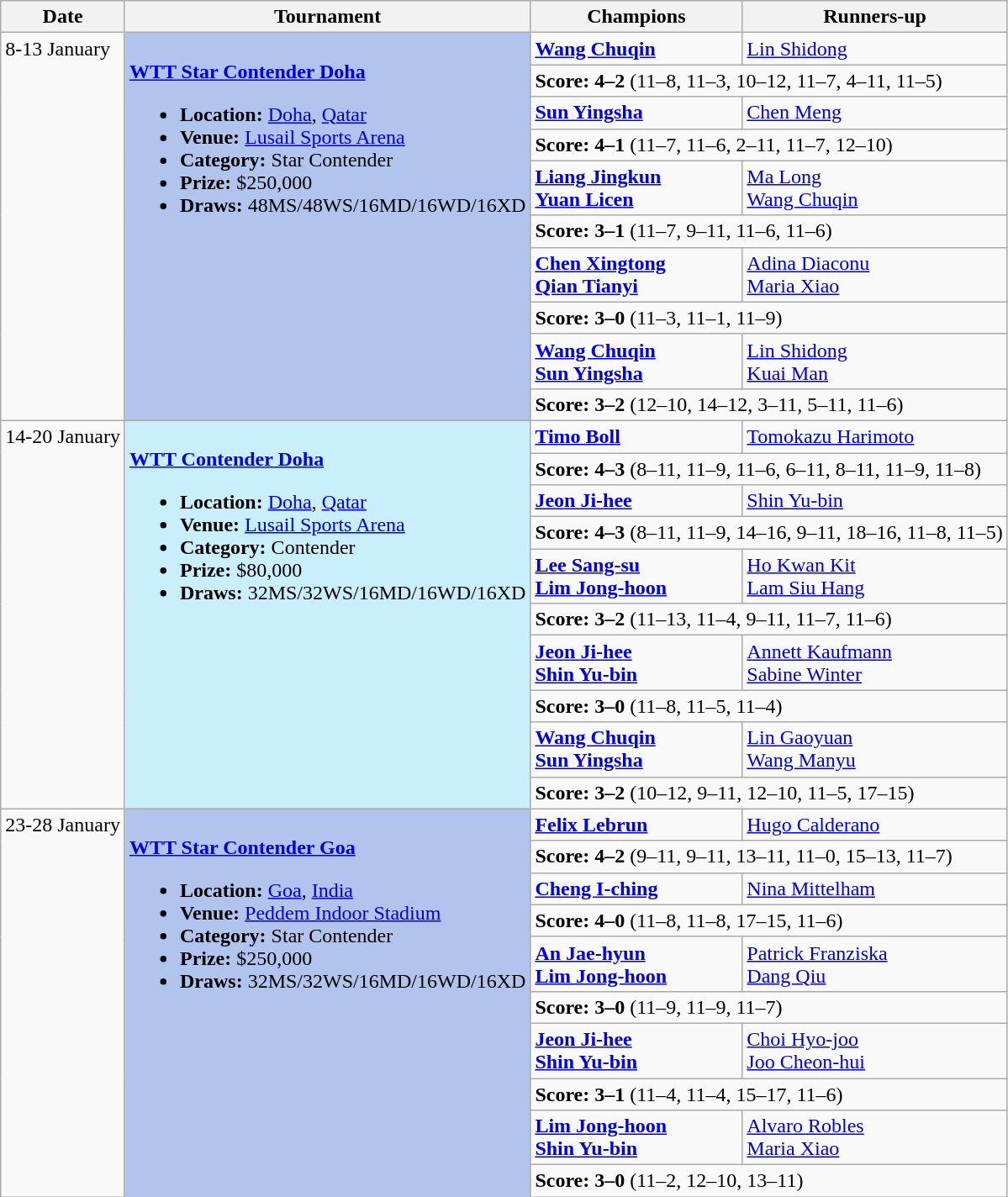<table class="wikitable">
<tr>
<th scope=col>Date</th>
<th scope=col>Tournament</th>
<th scope=col>Champions</th>
<th scope=col>Runners-up</th>
</tr>
<tr valign=top>
<td rowspan=10>8-13 January</td>
<td style="background:#b0c4ed;" rowspan="10"><br><strong><a href='#'>WTT Star Contender Doha</a></strong><ul><li><strong>Location:</strong> <a href='#'>Doha</a>, <a href='#'>Qatar</a></li><li><strong>Venue:</strong> <a href='#'>Lusail Sports Arena</a></li><li><strong>Category:</strong> Star Contender</li><li><strong>Prize:</strong> $250,000</li><li><strong>Draws:</strong> 48MS/48WS/16MD/16WD/16XD</li></ul></td>
<td><strong> <a href='#'>Wang Chuqin</a></strong></td>
<td> <a href='#'>Lin Shidong</a></td>
</tr>
<tr>
<td colspan=2><strong>Score: 4–2</strong> (11–8, 11–3, 10–12, 11–7, 4–11, 11–5)</td>
</tr>
<tr valign=top>
<td><strong> <a href='#'>Sun Yingsha</a></strong></td>
<td> <a href='#'>Chen Meng</a></td>
</tr>
<tr>
<td colspan=2><strong>Score: 4–1</strong> (11–7, 11–6, 2–11, 11–7, 12–10)</td>
</tr>
<tr valign=top>
<td><strong> <a href='#'>Liang Jingkun</a><br> <a href='#'>Yuan Licen</a></strong></td>
<td> <a href='#'>Ma Long</a><br> <a href='#'>Wang Chuqin</a></td>
</tr>
<tr>
<td colspan=2><strong>Score: 3–1</strong> (11–7, 9–11, 11–6, 11–6)</td>
</tr>
<tr valign=top>
<td><strong> <a href='#'>Chen Xingtong</a><br> <a href='#'>Qian Tianyi</a></strong></td>
<td> <a href='#'>Adina Diaconu</a><br> <a href='#'>Maria Xiao</a></td>
</tr>
<tr>
<td colspan=2><strong>Score: 3–0</strong> (11–3, 11–1, 11–9)</td>
</tr>
<tr valign=top>
<td><strong> <a href='#'>Wang Chuqin</a><br> <a href='#'>Sun Yingsha</a></strong></td>
<td> <a href='#'>Lin Shidong</a><br> <a href='#'>Kuai Man</a></td>
</tr>
<tr>
<td colspan=2><strong>Score: 3–2</strong> (12–10, 14–12, 3–11, 5–11, 11–6)</td>
</tr>
<tr valign=top>
<td rowspan=10>14-20 January</td>
<td style="background:#C9EFFC;" rowspan="10"><br><strong><a href='#'>WTT Contender Doha</a></strong><ul><li><strong>Location:</strong> <a href='#'>Doha</a>, <a href='#'>Qatar</a></li><li><strong>Venue:</strong> <a href='#'>Lusail Sports Arena</a></li><li><strong>Category:</strong> Contender</li><li><strong>Prize:</strong> $80,000</li><li><strong>Draws:</strong> 32MS/32WS/16MD/16WD/16XD</li></ul></td>
<td><strong> <a href='#'>Timo Boll</a></strong></td>
<td> <a href='#'>Tomokazu Harimoto</a></td>
</tr>
<tr>
<td colspan=2><strong>Score: 4–3</strong> (8–11, 11–9, 11–6, 6–11, 8–11, 11–9, 11–8)</td>
</tr>
<tr valign=top>
<td><strong> <a href='#'>Jeon Ji-hee</a></strong></td>
<td> <a href='#'>Shin Yu-bin</a></td>
</tr>
<tr>
<td colspan=2><strong>Score: 4–3</strong> (8–11, 11–9, 14–16, 9–11, 18–16, 11–8, 11–5)</td>
</tr>
<tr valign=top>
<td><strong> <a href='#'>Lee Sang-su</a><br> <a href='#'>Lim Jong-hoon</a></strong></td>
<td> <a href='#'>Ho Kwan Kit</a><br> <a href='#'>Lam Siu Hang</a></td>
</tr>
<tr>
<td colspan=2><strong>Score: 3–2</strong> (11–13, 11–4, 9–11, 11–7, 11–6)</td>
</tr>
<tr valign=top>
<td><strong> <a href='#'>Jeon Ji-hee</a><br> <a href='#'>Shin Yu-bin</a></strong></td>
<td> <a href='#'>Annett Kaufmann</a><br> <a href='#'>Sabine Winter</a></td>
</tr>
<tr>
<td colspan=2><strong>Score: 3–0</strong> (11–8, 11–5, 11–4)</td>
</tr>
<tr valign=top>
<td><strong> <a href='#'>Wang Chuqin</a><br> <a href='#'>Sun Yingsha</a></strong></td>
<td> <a href='#'>Lin Gaoyuan</a><br> <a href='#'>Wang Manyu</a></td>
</tr>
<tr>
<td colspan=2><strong>Score: 3–2</strong> (10–12, 9–11, 12–10, 11–5, 17–15)</td>
</tr>
<tr valign=top>
<td rowspan=10>23-28 January</td>
<td style="background:#b0c4ed;" rowspan="10"><br><strong><a href='#'>WTT Star Contender Goa</a></strong><ul><li><strong>Location:</strong> <a href='#'>Goa</a>, <a href='#'>India</a></li><li><strong>Venue:</strong> <a href='#'>Peddem Indoor Stadium</a></li><li><strong>Category:</strong> Star Contender</li><li><strong>Prize:</strong> $250,000</li><li><strong>Draws:</strong> 32MS/32WS/16MD/16WD/16XD</li></ul></td>
<td><strong> <a href='#'>Felix Lebrun</a></strong></td>
<td> <a href='#'>Hugo Calderano</a></td>
</tr>
<tr>
<td colspan=2><strong>Score: 4–2</strong> (9–11, 9–11, 13–11, 11–0, 15–13, 11–7)</td>
</tr>
<tr valign=top>
<td><strong> <a href='#'>Cheng I-ching</a></strong></td>
<td> <a href='#'>Nina Mittelham</a></td>
</tr>
<tr>
<td colspan=2><strong>Score: 4–0</strong> (11–8, 11–8, 17–15, 11–6)</td>
</tr>
<tr valign=top>
<td><strong> <a href='#'>An Jae-hyun</a><br> <a href='#'>Lim Jong-hoon</a></strong></td>
<td> <a href='#'>Patrick Franziska</a><br> <a href='#'>Dang Qiu</a></td>
</tr>
<tr>
<td colspan=2><strong>Score: 3–0</strong> (11–9, 11–9, 11–7)</td>
</tr>
<tr valign=top>
<td><strong> <a href='#'>Jeon Ji-hee</a><br> <a href='#'>Shin Yu-bin</a></strong></td>
<td> <a href='#'>Choi Hyo-joo</a><br> <a href='#'>Joo Cheon-hui</a></td>
</tr>
<tr>
<td colspan=2><strong>Score: 3–1</strong> (11–4, 11–4, 15–17, 11–6)</td>
</tr>
<tr valign=top>
<td><strong> <a href='#'>Lim Jong-hoon</a><br> <a href='#'>Shin Yu-bin</a></strong></td>
<td> <a href='#'>Alvaro Robles</a><br> <a href='#'>Maria Xiao</a></td>
</tr>
<tr>
<td colspan=2><strong>Score: 3–0</strong> (11–2, 12–10, 13–11)</td>
</tr>
</table>
